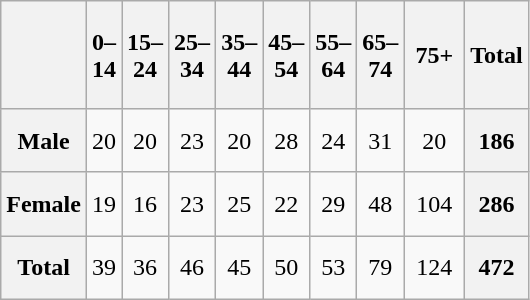<table class="wikitable" style="text-align:center; width:200px; height:200px">
<tr>
<th></th>
<th>0–14</th>
<th>15–24</th>
<th>25–34</th>
<th>35–44</th>
<th>45–54</th>
<th>55–64</th>
<th>65–74</th>
<th> 75+ </th>
<th>Total</th>
</tr>
<tr>
<th>Male</th>
<td>20</td>
<td>20</td>
<td>23</td>
<td>20</td>
<td>28</td>
<td>24</td>
<td>31</td>
<td>20</td>
<th>186</th>
</tr>
<tr>
<th>Female</th>
<td>19</td>
<td>16</td>
<td>23</td>
<td>25</td>
<td>22</td>
<td>29</td>
<td>48</td>
<td>104</td>
<th>286</th>
</tr>
<tr>
<th>Total</th>
<td>39</td>
<td>36</td>
<td>46</td>
<td>45</td>
<td>50</td>
<td>53</td>
<td>79</td>
<td>124</td>
<th>472</th>
</tr>
</table>
